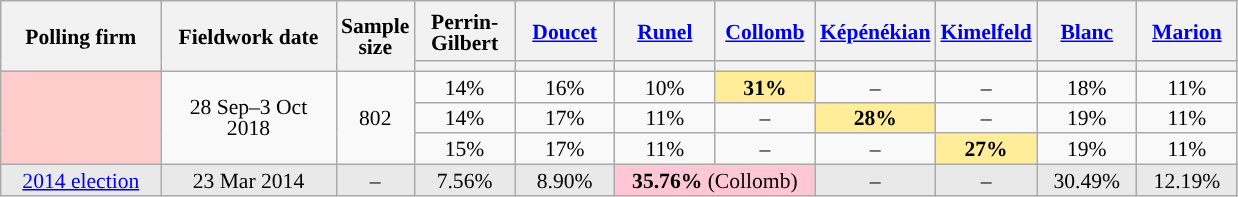<table class="wikitable sortable" style="text-align:center;font-size:90%;line-height:14px;">
<tr style="height:40px;">
<th style="width:100px;" rowspan="2">Polling firm</th>
<th style="width:110px;" rowspan="2">Fieldwork date</th>
<th style="width:35px;" rowspan="2">Sample<br>size</th>
<th class="unsortable" style="width:60px;">Perrin-Gilbert<br></th>
<th class="unsortable" style="width:60px;"><a href='#'>Doucet</a><br></th>
<th class="unsortable" style="width:60px;"><a href='#'>Runel</a><br></th>
<th class="unsortable" style="width:60px;"><a href='#'>Collomb</a><br></th>
<th class="unsortable" style="width:60px;"><a href='#'>Képénékian</a><br></th>
<th class="unsortable" style="width:60px;"><a href='#'>Kimelfeld</a><br></th>
<th class="unsortable" style="width:60px;"><a href='#'>Blanc</a><br></th>
<th class="unsortable" style="width:60px;"><a href='#'>Marion</a><br></th>
</tr>
<tr>
<th style="background:"></th>
<th style="background:"></th>
<th style="background:"></th>
<th style="background:"></th>
<th style="background:"></th>
<th style="background:"></th>
<th style="background:"></th>
<th style="background:"></th>
</tr>
<tr>
<td rowspan="3" style="background:#FFCCCC;"></td>
<td rowspan="3" data-sort-value="2018-10-03">28 Sep–3 Oct 2018</td>
<td rowspan="3">802</td>
<td>14%</td>
<td>16%</td>
<td>10%</td>
<td style="background:#FFED99;"><strong>31%</strong></td>
<td>–</td>
<td>–</td>
<td>18%</td>
<td>11%</td>
</tr>
<tr>
<td>14%</td>
<td>17%</td>
<td>11%</td>
<td>–</td>
<td style="background:#FFED99;"><strong>28%</strong></td>
<td>–</td>
<td>19%</td>
<td>11%</td>
</tr>
<tr>
<td>15%</td>
<td>17%</td>
<td>11%</td>
<td>–</td>
<td>–</td>
<td style="background:#FFED99;"><strong>27%</strong></td>
<td>19%</td>
<td>11%</td>
</tr>
<tr style="background:#E9E9E9;">
<td><a href='#'>2014 election</a></td>
<td data-sort-value="2014-03-23">23 Mar 2014</td>
<td>–</td>
<td>7.56%</td>
<td>8.90%</td>
<td style="background:#FFC6D5;" colspan="2"><strong>35.76%</strong> (Collomb)</td>
<td>–</td>
<td>–</td>
<td>30.49%</td>
<td>12.19%</td>
</tr>
</table>
